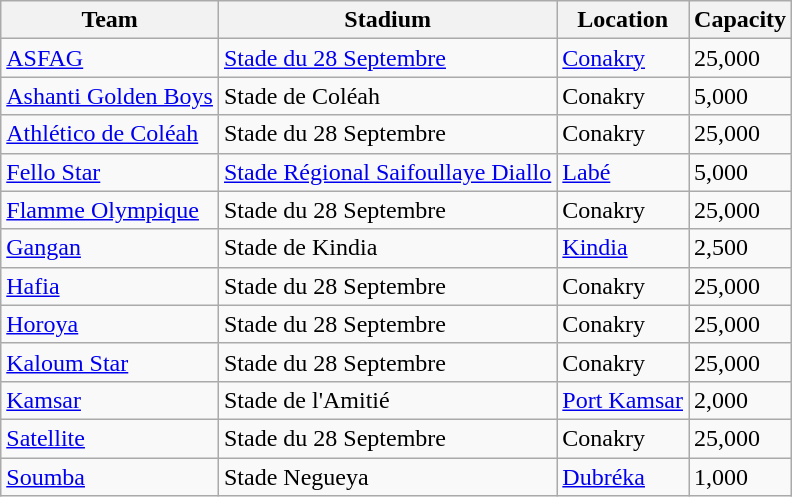<table class="wikitable sortable">
<tr>
<th>Team</th>
<th>Stadium</th>
<th>Location</th>
<th>Capacity</th>
</tr>
<tr>
<td><a href='#'>ASFAG</a></td>
<td><a href='#'>Stade du 28 Septembre</a></td>
<td><a href='#'>Conakry</a></td>
<td>25,000</td>
</tr>
<tr>
<td><a href='#'>Ashanti Golden Boys</a></td>
<td>Stade de Coléah</td>
<td>Conakry</td>
<td>5,000</td>
</tr>
<tr>
<td><a href='#'>Athlético de Coléah</a></td>
<td>Stade du 28 Septembre</td>
<td>Conakry</td>
<td>25,000</td>
</tr>
<tr>
<td><a href='#'>Fello Star</a></td>
<td><a href='#'>Stade Régional Saifoullaye Diallo</a></td>
<td><a href='#'>Labé</a></td>
<td>5,000</td>
</tr>
<tr>
<td><a href='#'>Flamme Olympique</a></td>
<td>Stade du 28 Septembre</td>
<td>Conakry</td>
<td>25,000</td>
</tr>
<tr>
<td><a href='#'>Gangan</a></td>
<td>Stade de Kindia</td>
<td><a href='#'>Kindia</a></td>
<td>2,500</td>
</tr>
<tr>
<td><a href='#'>Hafia</a></td>
<td>Stade du 28 Septembre</td>
<td>Conakry</td>
<td>25,000</td>
</tr>
<tr>
<td><a href='#'>Horoya</a></td>
<td>Stade du 28 Septembre</td>
<td>Conakry</td>
<td>25,000</td>
</tr>
<tr>
<td><a href='#'>Kaloum Star</a></td>
<td>Stade du 28 Septembre</td>
<td>Conakry</td>
<td>25,000</td>
</tr>
<tr>
<td><a href='#'>Kamsar</a></td>
<td>Stade de l'Amitié</td>
<td><a href='#'>Port Kamsar</a></td>
<td>2,000</td>
</tr>
<tr>
<td><a href='#'>Satellite</a></td>
<td>Stade du 28 Septembre</td>
<td>Conakry</td>
<td>25,000</td>
</tr>
<tr>
<td><a href='#'>Soumba</a></td>
<td>Stade Negueya</td>
<td><a href='#'>Dubréka</a></td>
<td>1,000</td>
</tr>
</table>
